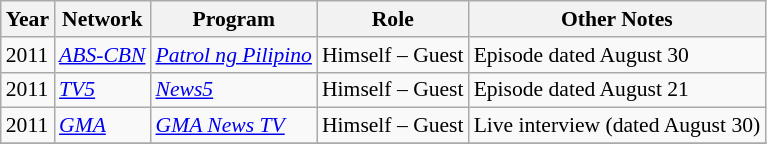<table class="wikitable" style="font-size: 90%;">
<tr>
<th>Year</th>
<th>Network</th>
<th>Program</th>
<th>Role</th>
<th>Other Notes</th>
</tr>
<tr>
<td>2011</td>
<td><em><a href='#'>ABS-CBN</a></em></td>
<td><em><a href='#'>Patrol ng Pilipino</a></em></td>
<td>Himself – Guest</td>
<td>Episode dated August 30</td>
</tr>
<tr>
<td>2011</td>
<td><em><a href='#'>TV5</a></em></td>
<td><em><a href='#'>News5</a></em></td>
<td>Himself – Guest</td>
<td>Episode dated August 21</td>
</tr>
<tr>
<td>2011</td>
<td><em><a href='#'>GMA</a></em></td>
<td><em><a href='#'>GMA News TV</a></em></td>
<td>Himself – Guest</td>
<td>Live interview (dated August 30)</td>
</tr>
<tr>
</tr>
</table>
